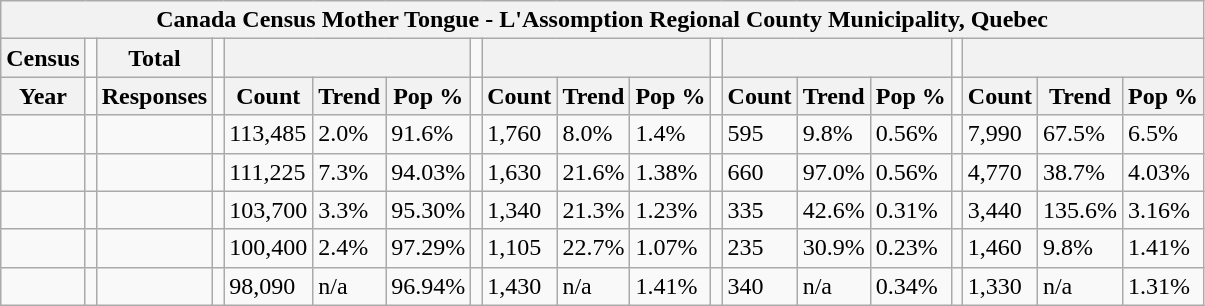<table class="wikitable">
<tr>
<th colspan="19">Canada Census Mother Tongue - L'Assomption Regional County Municipality, Quebec</th>
</tr>
<tr>
<th>Census</th>
<td></td>
<th>Total</th>
<td colspan="1"></td>
<th colspan="3"></th>
<td colspan="1"></td>
<th colspan="3"></th>
<td colspan="1"></td>
<th colspan="3"></th>
<td colspan="1"></td>
<th colspan="3"></th>
</tr>
<tr>
<th>Year</th>
<td></td>
<th>Responses</th>
<td></td>
<th>Count</th>
<th>Trend</th>
<th>Pop %</th>
<td></td>
<th>Count</th>
<th>Trend</th>
<th>Pop %</th>
<td></td>
<th>Count</th>
<th>Trend</th>
<th>Pop %</th>
<td></td>
<th>Count</th>
<th>Trend</th>
<th>Pop %</th>
</tr>
<tr>
<td></td>
<td></td>
<td></td>
<td></td>
<td>113,485</td>
<td> 2.0%</td>
<td>91.6%</td>
<td></td>
<td>1,760</td>
<td> 8.0%</td>
<td>1.4%</td>
<td></td>
<td>595</td>
<td> 9.8%</td>
<td>0.56%</td>
<td></td>
<td>7,990</td>
<td> 67.5%</td>
<td>6.5%</td>
</tr>
<tr>
<td></td>
<td></td>
<td></td>
<td></td>
<td>111,225</td>
<td> 7.3%</td>
<td>94.03%</td>
<td></td>
<td>1,630</td>
<td> 21.6%</td>
<td>1.38%</td>
<td></td>
<td>660</td>
<td> 97.0%</td>
<td>0.56%</td>
<td></td>
<td>4,770</td>
<td> 38.7%</td>
<td>4.03%</td>
</tr>
<tr>
<td></td>
<td></td>
<td></td>
<td></td>
<td>103,700</td>
<td> 3.3%</td>
<td>95.30%</td>
<td></td>
<td>1,340</td>
<td> 21.3%</td>
<td>1.23%</td>
<td></td>
<td>335</td>
<td> 42.6%</td>
<td>0.31%</td>
<td></td>
<td>3,440</td>
<td> 135.6%</td>
<td>3.16%</td>
</tr>
<tr>
<td></td>
<td></td>
<td></td>
<td></td>
<td>100,400</td>
<td> 2.4%</td>
<td>97.29%</td>
<td></td>
<td>1,105</td>
<td> 22.7%</td>
<td>1.07%</td>
<td></td>
<td>235</td>
<td> 30.9%</td>
<td>0.23%</td>
<td></td>
<td>1,460</td>
<td> 9.8%</td>
<td>1.41%</td>
</tr>
<tr>
<td></td>
<td></td>
<td></td>
<td></td>
<td>98,090</td>
<td>n/a</td>
<td>96.94%</td>
<td></td>
<td>1,430</td>
<td>n/a</td>
<td>1.41%</td>
<td></td>
<td>340</td>
<td>n/a</td>
<td>0.34%</td>
<td></td>
<td>1,330</td>
<td>n/a</td>
<td>1.31%</td>
</tr>
</table>
